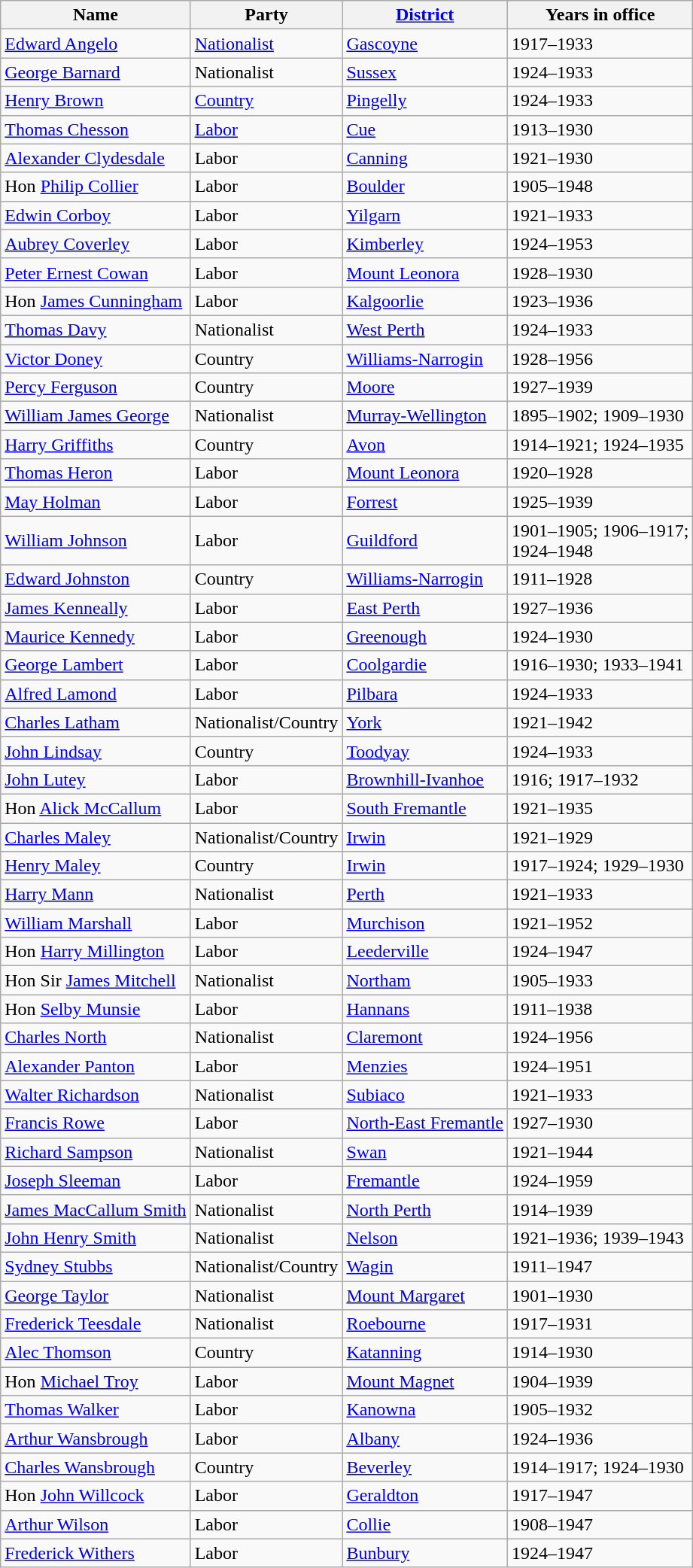<table class="wikitable sortable">
<tr>
<th><strong>Name</strong></th>
<th><strong>Party</strong></th>
<th><strong><a href='#'>District</a></strong></th>
<th><strong>Years in office</strong></th>
</tr>
<tr>
<td><a href='#'>Edward Angelo</a></td>
<td><a href='#'>Nationalist</a></td>
<td><a href='#'>Gascoyne</a></td>
<td>1917–1933</td>
</tr>
<tr>
<td><a href='#'>George Barnard</a></td>
<td>Nationalist</td>
<td><a href='#'>Sussex</a></td>
<td>1924–1933</td>
</tr>
<tr>
<td><a href='#'>Henry Brown</a></td>
<td><a href='#'>Country</a></td>
<td><a href='#'>Pingelly</a></td>
<td>1924–1933</td>
</tr>
<tr>
<td><a href='#'>Thomas Chesson</a></td>
<td><a href='#'>Labor</a></td>
<td><a href='#'>Cue</a></td>
<td>1913–1930</td>
</tr>
<tr>
<td><a href='#'>Alexander Clydesdale</a></td>
<td>Labor</td>
<td><a href='#'>Canning</a></td>
<td>1921–1930</td>
</tr>
<tr>
<td>Hon <a href='#'>Philip Collier</a></td>
<td>Labor</td>
<td><a href='#'>Boulder</a></td>
<td>1905–1948</td>
</tr>
<tr>
<td><a href='#'>Edwin Corboy</a></td>
<td>Labor</td>
<td><a href='#'>Yilgarn</a></td>
<td>1921–1933</td>
</tr>
<tr>
<td><a href='#'>Aubrey Coverley</a></td>
<td>Labor</td>
<td><a href='#'>Kimberley</a></td>
<td>1924–1953</td>
</tr>
<tr>
<td><a href='#'>Peter Ernest Cowan</a></td>
<td>Labor</td>
<td><a href='#'>Mount Leonora</a></td>
<td>1928–1930</td>
</tr>
<tr>
<td>Hon <a href='#'>James Cunningham</a></td>
<td>Labor</td>
<td><a href='#'>Kalgoorlie</a></td>
<td>1923–1936</td>
</tr>
<tr>
<td><a href='#'>Thomas Davy</a></td>
<td>Nationalist</td>
<td><a href='#'>West Perth</a></td>
<td>1924–1933</td>
</tr>
<tr>
<td><a href='#'>Victor Doney</a></td>
<td>Country</td>
<td><a href='#'>Williams-Narrogin</a></td>
<td>1928–1956</td>
</tr>
<tr>
<td><a href='#'>Percy Ferguson</a></td>
<td>Country</td>
<td><a href='#'>Moore</a></td>
<td>1927–1939</td>
</tr>
<tr>
<td><a href='#'>William James George</a></td>
<td>Nationalist</td>
<td><a href='#'>Murray-Wellington</a></td>
<td>1895–1902; 1909–1930</td>
</tr>
<tr>
<td><a href='#'>Harry Griffiths</a></td>
<td>Country</td>
<td><a href='#'>Avon</a></td>
<td>1914–1921; 1924–1935</td>
</tr>
<tr>
<td><a href='#'>Thomas Heron</a></td>
<td>Labor</td>
<td><a href='#'>Mount Leonora</a></td>
<td>1920–1928</td>
</tr>
<tr>
<td><a href='#'>May Holman</a></td>
<td>Labor</td>
<td><a href='#'>Forrest</a></td>
<td>1925–1939</td>
</tr>
<tr>
<td><a href='#'>William Johnson</a></td>
<td>Labor</td>
<td><a href='#'>Guildford</a></td>
<td>1901–1905; 1906–1917;<br>1924–1948</td>
</tr>
<tr>
<td><a href='#'>Edward Johnston</a></td>
<td>Country</td>
<td><a href='#'>Williams-Narrogin</a></td>
<td>1911–1928</td>
</tr>
<tr>
<td><a href='#'>James Kenneally</a></td>
<td>Labor</td>
<td><a href='#'>East Perth</a></td>
<td>1927–1936</td>
</tr>
<tr>
<td><a href='#'>Maurice Kennedy</a></td>
<td>Labor</td>
<td><a href='#'>Greenough</a></td>
<td>1924–1930</td>
</tr>
<tr>
<td><a href='#'>George Lambert</a></td>
<td>Labor</td>
<td><a href='#'>Coolgardie</a></td>
<td>1916–1930; 1933–1941</td>
</tr>
<tr>
<td><a href='#'>Alfred Lamond</a></td>
<td>Labor</td>
<td><a href='#'>Pilbara</a></td>
<td>1924–1933</td>
</tr>
<tr>
<td><a href='#'>Charles Latham</a></td>
<td>Nationalist/Country</td>
<td><a href='#'>York</a></td>
<td>1921–1942</td>
</tr>
<tr>
<td><a href='#'>John Lindsay</a></td>
<td>Country</td>
<td><a href='#'>Toodyay</a></td>
<td>1924–1933</td>
</tr>
<tr>
<td><a href='#'>John Lutey</a></td>
<td>Labor</td>
<td><a href='#'>Brownhill-Ivanhoe</a></td>
<td>1916; 1917–1932</td>
</tr>
<tr>
<td>Hon <a href='#'>Alick McCallum</a></td>
<td>Labor</td>
<td><a href='#'>South Fremantle</a></td>
<td>1921–1935</td>
</tr>
<tr>
<td><a href='#'>Charles Maley</a></td>
<td>Nationalist/Country</td>
<td><a href='#'>Irwin</a></td>
<td>1921–1929</td>
</tr>
<tr>
<td><a href='#'>Henry Maley</a></td>
<td>Country</td>
<td><a href='#'>Irwin</a></td>
<td>1917–1924; 1929–1930</td>
</tr>
<tr>
<td><a href='#'>Harry Mann</a></td>
<td>Nationalist</td>
<td><a href='#'>Perth</a></td>
<td>1921–1933</td>
</tr>
<tr>
<td><a href='#'>William Marshall</a></td>
<td>Labor</td>
<td><a href='#'>Murchison</a></td>
<td>1921–1952</td>
</tr>
<tr>
<td>Hon <a href='#'>Harry Millington</a></td>
<td>Labor</td>
<td><a href='#'>Leederville</a></td>
<td>1924–1947</td>
</tr>
<tr>
<td>Hon Sir <a href='#'>James Mitchell</a></td>
<td>Nationalist</td>
<td><a href='#'>Northam</a></td>
<td>1905–1933</td>
</tr>
<tr>
<td>Hon <a href='#'>Selby Munsie</a></td>
<td>Labor</td>
<td><a href='#'>Hannans</a></td>
<td>1911–1938</td>
</tr>
<tr>
<td><a href='#'>Charles North</a></td>
<td>Nationalist</td>
<td><a href='#'>Claremont</a></td>
<td>1924–1956</td>
</tr>
<tr>
<td><a href='#'>Alexander Panton</a></td>
<td>Labor</td>
<td><a href='#'>Menzies</a></td>
<td>1924–1951</td>
</tr>
<tr>
<td><a href='#'>Walter Richardson</a></td>
<td>Nationalist</td>
<td><a href='#'>Subiaco</a></td>
<td>1921–1933</td>
</tr>
<tr>
<td><a href='#'>Francis Rowe</a></td>
<td>Labor</td>
<td><a href='#'>North-East Fremantle</a></td>
<td>1927–1930</td>
</tr>
<tr>
<td><a href='#'>Richard Sampson</a></td>
<td>Nationalist</td>
<td><a href='#'>Swan</a></td>
<td>1921–1944</td>
</tr>
<tr>
<td><a href='#'>Joseph Sleeman</a></td>
<td>Labor</td>
<td><a href='#'>Fremantle</a></td>
<td>1924–1959</td>
</tr>
<tr>
<td><a href='#'>James MacCallum Smith</a></td>
<td>Nationalist</td>
<td><a href='#'>North Perth</a></td>
<td>1914–1939</td>
</tr>
<tr>
<td><a href='#'>John Henry Smith</a></td>
<td>Nationalist</td>
<td><a href='#'>Nelson</a></td>
<td>1921–1936; 1939–1943</td>
</tr>
<tr>
<td><a href='#'>Sydney Stubbs</a></td>
<td>Nationalist/Country</td>
<td><a href='#'>Wagin</a></td>
<td>1911–1947</td>
</tr>
<tr>
<td><a href='#'>George Taylor</a></td>
<td>Nationalist</td>
<td><a href='#'>Mount Margaret</a></td>
<td>1901–1930</td>
</tr>
<tr>
<td><a href='#'>Frederick Teesdale</a></td>
<td>Nationalist</td>
<td><a href='#'>Roebourne</a></td>
<td>1917–1931</td>
</tr>
<tr>
<td><a href='#'>Alec Thomson</a></td>
<td>Country</td>
<td><a href='#'>Katanning</a></td>
<td>1914–1930</td>
</tr>
<tr>
<td>Hon <a href='#'>Michael Troy</a></td>
<td>Labor</td>
<td><a href='#'>Mount Magnet</a></td>
<td>1904–1939</td>
</tr>
<tr>
<td><a href='#'>Thomas Walker</a></td>
<td>Labor</td>
<td><a href='#'>Kanowna</a></td>
<td>1905–1932</td>
</tr>
<tr>
<td><a href='#'>Arthur Wansbrough</a></td>
<td>Labor</td>
<td><a href='#'>Albany</a></td>
<td>1924–1936</td>
</tr>
<tr>
<td><a href='#'>Charles Wansbrough</a></td>
<td>Country</td>
<td><a href='#'>Beverley</a></td>
<td>1914–1917; 1924–1930</td>
</tr>
<tr>
<td>Hon <a href='#'>John Willcock</a></td>
<td>Labor</td>
<td><a href='#'>Geraldton</a></td>
<td>1917–1947</td>
</tr>
<tr>
<td><a href='#'>Arthur Wilson</a></td>
<td>Labor</td>
<td><a href='#'>Collie</a></td>
<td>1908–1947</td>
</tr>
<tr>
<td><a href='#'>Frederick Withers</a></td>
<td>Labor</td>
<td><a href='#'>Bunbury</a></td>
<td>1924–1947</td>
</tr>
</table>
